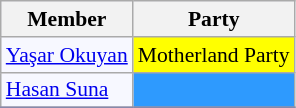<table class=wikitable style="border:1px solid #8888aa; background-color:#f7f8ff; padding:0px; font-size:90%;">
<tr>
<th>Member</th>
<th>Party</th>
</tr>
<tr>
<td><a href='#'>Yaşar Okuyan</a></td>
<td style="background: #ffff00">Motherland Party</td>
</tr>
<tr>
<td><a href='#'>Hasan Suna</a></td>
<td style="background: #2E9AFE"></td>
</tr>
<tr>
</tr>
</table>
